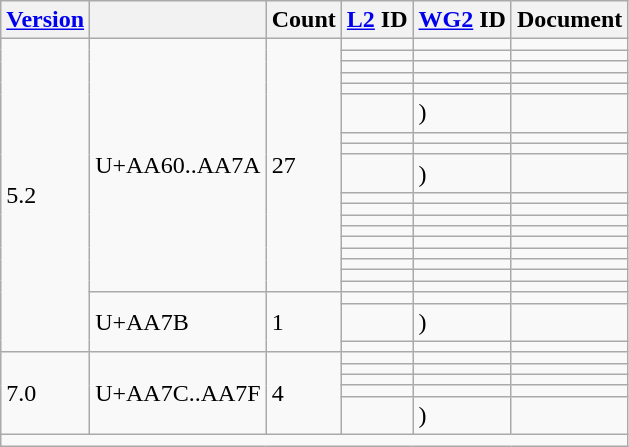<table class="wikitable collapsible sticky-header">
<tr>
<th><a href='#'>Version</a></th>
<th></th>
<th>Count</th>
<th><a href='#'>L2</a> ID</th>
<th><a href='#'>WG2</a> ID</th>
<th>Document</th>
</tr>
<tr>
<td rowspan="21">5.2</td>
<td rowspan="18">U+AA60..AA7A</td>
<td rowspan="18">27</td>
<td></td>
<td></td>
<td></td>
</tr>
<tr>
<td></td>
<td></td>
<td></td>
</tr>
<tr>
<td></td>
<td></td>
<td></td>
</tr>
<tr>
<td></td>
<td></td>
<td></td>
</tr>
<tr>
<td></td>
<td></td>
<td></td>
</tr>
<tr>
<td></td>
<td> )</td>
<td></td>
</tr>
<tr>
<td></td>
<td></td>
<td></td>
</tr>
<tr>
<td></td>
<td></td>
<td></td>
</tr>
<tr>
<td></td>
<td> )</td>
<td></td>
</tr>
<tr>
<td></td>
<td></td>
<td></td>
</tr>
<tr>
<td></td>
<td></td>
<td></td>
</tr>
<tr>
<td></td>
<td></td>
<td></td>
</tr>
<tr>
<td></td>
<td></td>
<td></td>
</tr>
<tr>
<td></td>
<td></td>
<td></td>
</tr>
<tr>
<td></td>
<td></td>
<td></td>
</tr>
<tr>
<td></td>
<td></td>
<td></td>
</tr>
<tr>
<td></td>
<td></td>
<td></td>
</tr>
<tr>
<td></td>
<td></td>
<td></td>
</tr>
<tr>
<td rowspan="3">U+AA7B</td>
<td rowspan="3">1</td>
<td></td>
<td></td>
<td></td>
</tr>
<tr>
<td></td>
<td> )</td>
<td></td>
</tr>
<tr>
<td></td>
<td></td>
<td></td>
</tr>
<tr>
<td rowspan="5">7.0</td>
<td rowspan="5">U+AA7C..AA7F</td>
<td rowspan="5">4</td>
<td></td>
<td></td>
<td></td>
</tr>
<tr>
<td></td>
<td></td>
<td></td>
</tr>
<tr>
<td></td>
<td></td>
<td></td>
</tr>
<tr>
<td></td>
<td></td>
<td></td>
</tr>
<tr>
<td></td>
<td> )</td>
<td></td>
</tr>
<tr class="sortbottom">
<td colspan="6"></td>
</tr>
</table>
